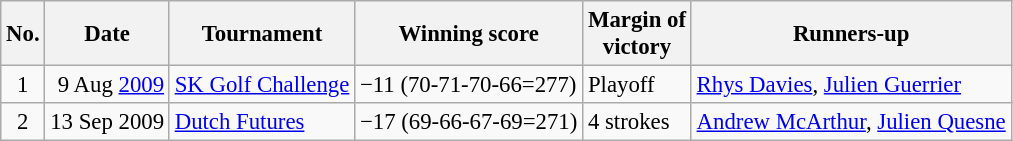<table class="wikitable" style="font-size:95%;">
<tr>
<th>No.</th>
<th>Date</th>
<th>Tournament</th>
<th>Winning score</th>
<th>Margin of<br>victory</th>
<th>Runners-up</th>
</tr>
<tr>
<td align=center>1</td>
<td align=right>9 Aug <a href='#'>2009</a></td>
<td><a href='#'>SK Golf Challenge</a></td>
<td>−11 (70-71-70-66=277)</td>
<td>Playoff</td>
<td> <a href='#'>Rhys Davies</a>,  <a href='#'>Julien Guerrier</a></td>
</tr>
<tr>
<td align=center>2</td>
<td align=right>13 Sep 2009</td>
<td><a href='#'>Dutch Futures</a></td>
<td>−17 (69-66-67-69=271)</td>
<td>4 strokes</td>
<td> <a href='#'>Andrew McArthur</a>,  <a href='#'>Julien Quesne</a></td>
</tr>
</table>
